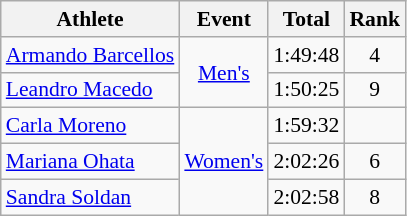<table class="wikitable" style="font-size:90%">
<tr>
<th>Athlete</th>
<th>Event</th>
<th>Total</th>
<th>Rank</th>
</tr>
<tr align=center>
<td align=left><a href='#'>Armando Barcellos</a></td>
<td rowspan="2"><a href='#'>Men's</a></td>
<td>1:49:48</td>
<td>4</td>
</tr>
<tr align=center>
<td align=left><a href='#'>Leandro Macedo</a></td>
<td>1:50:25</td>
<td>9</td>
</tr>
<tr align=center>
<td align=left><a href='#'>Carla Moreno</a></td>
<td rowspan="3"><a href='#'>Women's</a></td>
<td>1:59:32</td>
<td></td>
</tr>
<tr align=center>
<td align=left><a href='#'>Mariana Ohata</a></td>
<td>2:02:26</td>
<td>6</td>
</tr>
<tr align=center>
<td align=left><a href='#'>Sandra Soldan</a></td>
<td>2:02:58</td>
<td>8</td>
</tr>
</table>
